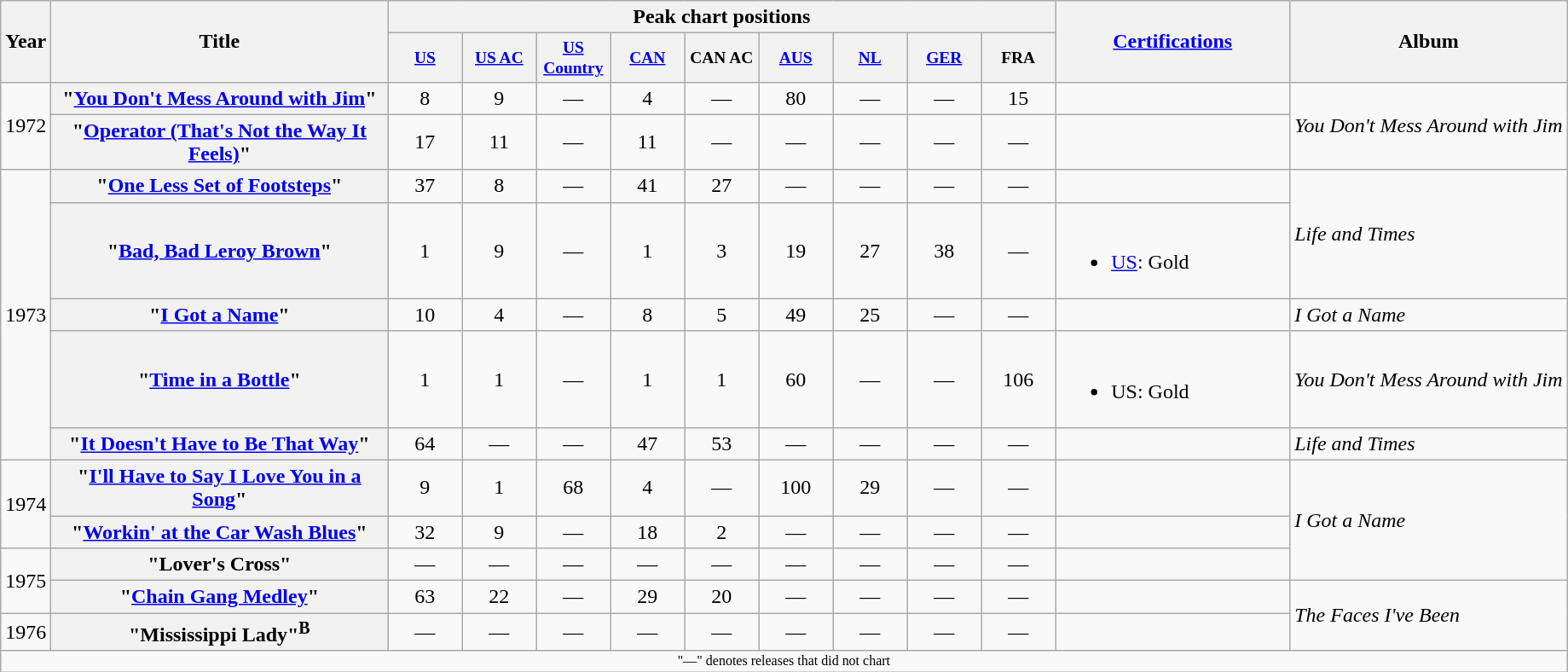<table class="wikitable plainrowheaders" style="text-align:center;">
<tr>
<th scope="col" rowspan="2">Year</th>
<th scope="col" rowspan="2" style="width:16em;">Title</th>
<th scope="col" colspan="9">Peak chart positions</th>
<th scope="col" rowspan="2" style="width:11em;"><a href='#'>Certifications</a></th>
<th scope="col" rowspan="2">Album</th>
</tr>
<tr>
<th scope="col" style="width:4em;font-size:81%;"><a href='#'>US</a></th>
<th scope="col" style="width:4em;font-size:81%;"><a href='#'>US AC</a></th>
<th scope="col" style="width:4em;font-size:81%;"><a href='#'>US Country</a></th>
<th scope="col" style="width:4em;font-size:81%;"><a href='#'>CAN</a></th>
<th scope="col" style="width:4em;font-size:81%;">CAN AC</th>
<th scope="col" style="width:4em;font-size:81%;"><a href='#'>AUS</a></th>
<th scope="col" style="width:4em;font-size:81%;"><a href='#'>NL</a></th>
<th scope="col" style="width:4em;font-size:81%;"><a href='#'>GER</a></th>
<th scope="col" style="width:4em;font-size:81%;">FRA</th>
</tr>
<tr>
<td rowspan="2">1972</td>
<th scope="row">"<a href='#'>You Don't Mess Around with Jim</a>"</th>
<td>8</td>
<td>9</td>
<td>—</td>
<td>4</td>
<td>—</td>
<td>80</td>
<td>—</td>
<td>—</td>
<td>15</td>
<td align="left"></td>
<td style="text-align:left;";" rowspan="2"><em>You Don't Mess Around with Jim</em></td>
</tr>
<tr>
<th scope="row">"<a href='#'>Operator (That's Not the Way It Feels)</a>"</th>
<td>17</td>
<td>11</td>
<td>—</td>
<td>11</td>
<td>—</td>
<td>—</td>
<td>—</td>
<td>—</td>
<td>—</td>
<td style="text-align:left;"></td>
</tr>
<tr>
<td rowspan="5">1973</td>
<th scope="row">"<a href='#'>One Less Set of Footsteps</a>"</th>
<td>37</td>
<td>8</td>
<td>—</td>
<td>41</td>
<td>27</td>
<td>—</td>
<td>—</td>
<td>—</td>
<td>—</td>
<td style="text-align:left;"></td>
<td style="text-align:left;";" rowspan="2"><em>Life and Times</em></td>
</tr>
<tr>
<th scope="row">"<a href='#'>Bad, Bad Leroy Brown</a>"</th>
<td>1</td>
<td>9</td>
<td>—</td>
<td>1</td>
<td>3</td>
<td>19</td>
<td>27</td>
<td>38</td>
<td>—</td>
<td style="text-align:left;"><br><ul><li><a href='#'>US</a>: Gold</li></ul></td>
</tr>
<tr>
<th scope="row">"<a href='#'>I Got a Name</a>"</th>
<td>10</td>
<td>4</td>
<td>—</td>
<td>8</td>
<td>5</td>
<td>49</td>
<td>25</td>
<td>—</td>
<td>—</td>
<td style="text-align:left;"></td>
<td style="text-align:left;";"><em>I Got a Name</em></td>
</tr>
<tr>
<th scope="row">"<a href='#'>Time in a Bottle</a>"</th>
<td>1</td>
<td>1</td>
<td>—</td>
<td>1</td>
<td>1</td>
<td>60</td>
<td>—</td>
<td>—</td>
<td>106</td>
<td style="text-align:left;"><br><ul><li>US: Gold</li></ul></td>
<td style="text-align:left;";"><em>You Don't Mess Around with Jim</em></td>
</tr>
<tr>
<th scope="row">"<a href='#'>It Doesn't Have to Be That Way</a>"</th>
<td>64</td>
<td>—</td>
<td>—</td>
<td>47</td>
<td>53</td>
<td>—</td>
<td>—</td>
<td>—</td>
<td>—</td>
<td style="text-align:left;"></td>
<td style="text-align:left;";"><em>Life and Times</em></td>
</tr>
<tr>
<td rowspan="2">1974</td>
<th scope="row">"<a href='#'>I'll Have to Say I Love You in a Song</a>"</th>
<td>9</td>
<td>1</td>
<td>68</td>
<td>4</td>
<td>—</td>
<td>100</td>
<td>29</td>
<td>—</td>
<td>—</td>
<td style="text-align:left;"></td>
<td style="text-align:left;";" rowspan="3"><em>I Got a Name</em></td>
</tr>
<tr>
<th scope="row">"<a href='#'>Workin' at the Car Wash Blues</a>"</th>
<td>32</td>
<td>9</td>
<td>—</td>
<td>18</td>
<td>2</td>
<td>—</td>
<td>—</td>
<td>—</td>
<td>—</td>
<td style="text-align:left;"></td>
</tr>
<tr>
<td rowspan="2">1975</td>
<th scope="row">"Lover's Cross"</th>
<td>—</td>
<td>—</td>
<td>—</td>
<td>—</td>
<td>—</td>
<td>—</td>
<td>—</td>
<td>—</td>
<td>—</td>
<td style="text-align:left;"></td>
</tr>
<tr>
<th scope="row">"<a href='#'>Chain Gang Medley</a>"</th>
<td>63</td>
<td>22</td>
<td>—</td>
<td>29</td>
<td>20</td>
<td>—</td>
<td>—</td>
<td>—</td>
<td>—</td>
<td style="text-align:left;"></td>
<td style="text-align:left;";" rowspan="2"><em>The Faces I've Been</em></td>
</tr>
<tr>
<td>1976</td>
<th scope="row">"Mississippi Lady"<sup>B</sup></th>
<td>—</td>
<td>—</td>
<td>—</td>
<td>—</td>
<td>—</td>
<td>—</td>
<td>—</td>
<td>—</td>
<td>—</td>
<td style="text-align:left;"></td>
</tr>
<tr>
<td colspan="13" style="font-size:8pt">"—" denotes releases that did not chart</td>
</tr>
</table>
